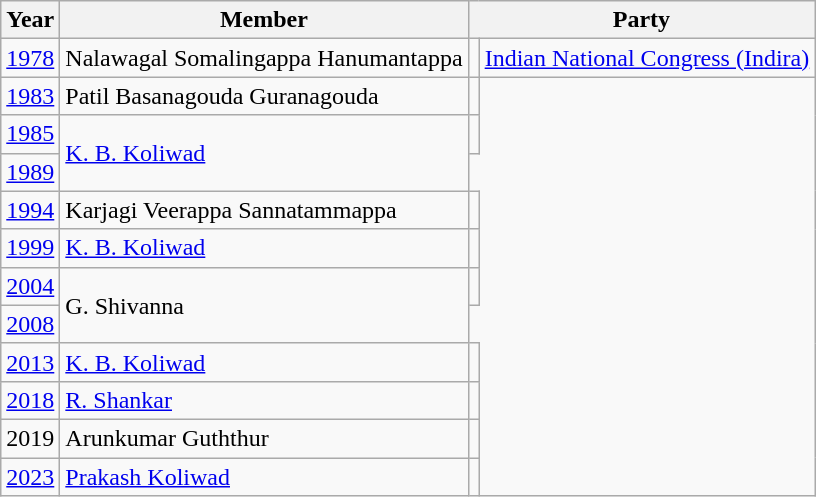<table class="wikitable sortable">
<tr>
<th>Year</th>
<th>Member</th>
<th colspan="2">Party</th>
</tr>
<tr>
<td><a href='#'>1978</a></td>
<td>Nalawagal Somalingappa Hanumantappa</td>
<td bgcolor=></td>
<td><a href='#'>Indian National Congress (Indira)</a></td>
</tr>
<tr>
<td><a href='#'>1983</a></td>
<td>Patil Basanagouda Guranagouda</td>
<td></td>
</tr>
<tr>
<td><a href='#'>1985</a></td>
<td rowspan="2"><a href='#'>K. B. Koliwad</a></td>
<td></td>
</tr>
<tr>
<td><a href='#'>1989</a></td>
</tr>
<tr>
<td><a href='#'>1994</a></td>
<td>Karjagi Veerappa Sannatammappa</td>
<td></td>
</tr>
<tr>
<td><a href='#'>1999</a></td>
<td><a href='#'>K. B. Koliwad</a></td>
<td></td>
</tr>
<tr>
<td><a href='#'>2004</a></td>
<td rowspan="2">G. Shivanna</td>
<td></td>
</tr>
<tr>
<td><a href='#'>2008</a></td>
</tr>
<tr>
<td><a href='#'>2013</a></td>
<td><a href='#'>K. B. Koliwad</a></td>
<td></td>
</tr>
<tr>
<td><a href='#'>2018</a></td>
<td><a href='#'>R. Shankar</a></td>
<td></td>
</tr>
<tr>
<td>2019</td>
<td>Arunkumar Guththur</td>
<td></td>
</tr>
<tr>
<td><a href='#'>2023</a></td>
<td><a href='#'>Prakash Koliwad</a></td>
<td></td>
</tr>
</table>
